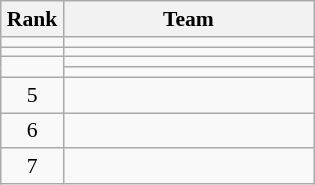<table class="wikitable" style="text-align:center; font-size:90%;">
<tr>
<th width=35>Rank</th>
<th width=160>Team</th>
</tr>
<tr>
<td></td>
<td align=left></td>
</tr>
<tr>
<td></td>
<td align=left></td>
</tr>
<tr>
<td rowspan=2></td>
<td align=left></td>
</tr>
<tr>
<td align=left></td>
</tr>
<tr>
<td>5</td>
<td align=left></td>
</tr>
<tr>
<td>6</td>
<td align=left></td>
</tr>
<tr>
<td>7</td>
<td align=left></td>
</tr>
</table>
